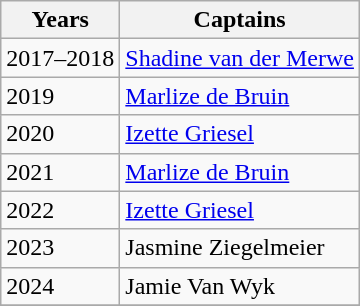<table class="wikitable collapsible">
<tr>
<th>Years</th>
<th>Captains</th>
</tr>
<tr>
<td>2017–2018</td>
<td><a href='#'>Shadine van der Merwe</a></td>
</tr>
<tr>
<td>2019</td>
<td><a href='#'>Marlize de Bruin</a></td>
</tr>
<tr>
<td>2020</td>
<td><a href='#'>Izette Griesel</a></td>
</tr>
<tr>
<td>2021</td>
<td><a href='#'>Marlize de Bruin</a></td>
</tr>
<tr>
<td>2022</td>
<td><a href='#'>Izette Griesel</a></td>
</tr>
<tr>
<td>2023</td>
<td>Jasmine Ziegelmeier</td>
</tr>
<tr>
<td>2024</td>
<td>Jamie Van Wyk</td>
</tr>
<tr>
</tr>
</table>
